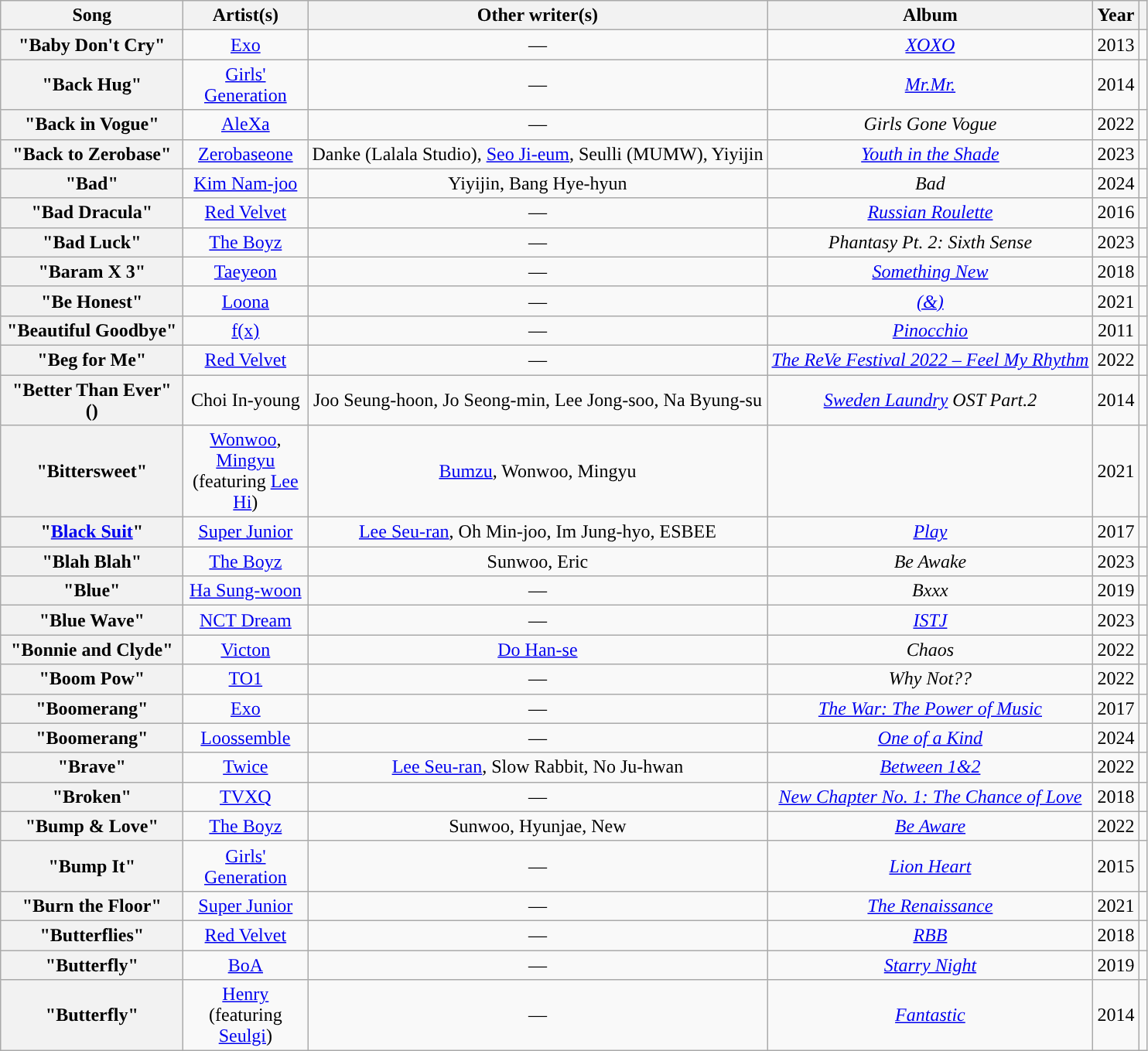<table class="wikitable sortable plainrowheaders" style="text-align:center;">
<tr>
<th scope="col" width="150">Song</th>
<th scope="col" width="100">Artist(s)</th>
<th scope="col" class="unsortable">Other writer(s)</th>
<th scope="col" data-sort-type="text">Album</th>
<th scope="col">Year</th>
<th scope="col" class="unsortable"></th>
</tr>
<tr>
<th scope="row">"Baby Don't Cry"</th>
<td><a href='#'>Exo</a></td>
<td>—</td>
<td><em><a href='#'>XOXO</a></em></td>
<td>2013</td>
<td style="text-align:center;"></td>
</tr>
<tr>
<th scope="row">"Back Hug"</th>
<td><a href='#'>Girls' Generation</a></td>
<td>—</td>
<td><em><a href='#'>Mr.Mr.</a></em></td>
<td>2014</td>
<td style="text-align:center;"></td>
</tr>
<tr>
<th scope="row">"Back in Vogue"</th>
<td><a href='#'>AleXa</a></td>
<td>—</td>
<td><em>Girls Gone Vogue</em></td>
<td>2022</td>
<td style="text-align:center;"></td>
</tr>
<tr>
<th scope="row">"Back to Zerobase"</th>
<td><a href='#'>Zerobaseone</a></td>
<td>Danke (Lalala Studio), <a href='#'>Seo Ji-eum</a>, Seulli (MUMW), Yiyijin</td>
<td><em><a href='#'>Youth in the Shade</a></em></td>
<td>2023</td>
<td style="text-align:center;"></td>
</tr>
<tr>
<th scope="row">"Bad"</th>
<td><a href='#'>Kim Nam-joo</a></td>
<td>Yiyijin, Bang Hye-hyun</td>
<td><em>Bad</em></td>
<td>2024</td>
<td style="text-align:center;"></td>
</tr>
<tr>
<th scope="row">"Bad Dracula"</th>
<td><a href='#'>Red Velvet</a></td>
<td>—</td>
<td><em><a href='#'>Russian Roulette</a></em></td>
<td>2016</td>
<td style="text-align:center;"></td>
</tr>
<tr>
<th scope="row">"Bad Luck"</th>
<td><a href='#'>The Boyz</a></td>
<td>—</td>
<td><em>Phantasy Pt. 2: Sixth Sense</em></td>
<td>2023</td>
<td style="text-align:center;"></td>
</tr>
<tr>
<th scope="row">"Baram X 3"</th>
<td><a href='#'>Taeyeon</a></td>
<td>—</td>
<td><em><a href='#'>Something New</a></em></td>
<td>2018</td>
<td style="text-align:center;"></td>
</tr>
<tr>
<th scope="row">"Be Honest"</th>
<td><a href='#'>Loona</a></td>
<td>—</td>
<td><em><a href='#'>(&)</a></em></td>
<td>2021</td>
<td style="text-align:center;"></td>
</tr>
<tr>
<th scope="row">"Beautiful Goodbye"</th>
<td><a href='#'>f(x)</a></td>
<td>—</td>
<td><em><a href='#'>Pinocchio</a></em></td>
<td>2011</td>
<td style="text-align:center;"></td>
</tr>
<tr>
<th scope="row">"Beg for Me"</th>
<td><a href='#'>Red Velvet</a></td>
<td>—</td>
<td><em><a href='#'>The ReVe Festival 2022 – Feel My Rhythm</a></em></td>
<td>2022</td>
<td style="text-align:center;"></td>
</tr>
<tr>
<th scope="row">"Better Than Ever" ()</th>
<td>Choi In-young</td>
<td>Joo Seung-hoon, Jo Seong-min, Lee Jong-soo, Na Byung-su</td>
<td><em><a href='#'>Sweden Laundry</a> OST Part.2</em></td>
<td>2014</td>
<td style="text-align:center;"></td>
</tr>
<tr>
<th scope="row">"Bittersweet"</th>
<td><a href='#'>Wonwoo</a>, <a href='#'>Mingyu</a> (featuring <a href='#'>Lee Hi</a>)</td>
<td><a href='#'>Bumzu</a>, Wonwoo, Mingyu</td>
<td></td>
<td>2021</td>
<td style="text-align:center;"></td>
</tr>
<tr>
<th scope="row">"<a href='#'>Black Suit</a>"</th>
<td><a href='#'>Super Junior</a></td>
<td><a href='#'>Lee Seu-ran</a>, Oh Min-joo, Im Jung-hyo, ESBEE</td>
<td><em><a href='#'>Play</a></em></td>
<td>2017</td>
<td style="text-align:center;"></td>
</tr>
<tr>
<th scope="row">"Blah Blah"</th>
<td><a href='#'>The Boyz</a></td>
<td>Sunwoo, Eric</td>
<td><em>Be Awake</em></td>
<td>2023</td>
<td style="text-align:center;"></td>
</tr>
<tr>
<th scope="row">"Blue"</th>
<td><a href='#'>Ha Sung-woon</a></td>
<td>—</td>
<td><em>Bxxx</em></td>
<td>2019</td>
<td style="text-align:center;"></td>
</tr>
<tr>
<th scope="row">"Blue Wave"</th>
<td><a href='#'>NCT Dream</a></td>
<td>—</td>
<td><em><a href='#'>ISTJ</a></em></td>
<td>2023</td>
<td style="text-align:center;"></td>
</tr>
<tr>
<th scope="row">"Bonnie and Clyde"</th>
<td><a href='#'>Victon</a></td>
<td><a href='#'>Do Han-se</a></td>
<td><em>Chaos</em></td>
<td>2022</td>
<td style="text-align:center;"></td>
</tr>
<tr>
<th scope="row">"Boom Pow"</th>
<td><a href='#'>TO1</a></td>
<td>—</td>
<td><em>Why Not??</em></td>
<td>2022</td>
<td style="text-align:center;"></td>
</tr>
<tr>
<th scope="row">"Boomerang"</th>
<td><a href='#'>Exo</a></td>
<td>—</td>
<td><em><a href='#'>The War: The Power of Music</a></em></td>
<td>2017</td>
<td style="text-align:center;"></td>
</tr>
<tr>
<th scope="row">"Boomerang"</th>
<td><a href='#'>Loossemble</a></td>
<td>—</td>
<td><em><a href='#'>One of a Kind</a></em></td>
<td>2024</td>
<td style="text-align:center;"></td>
</tr>
<tr>
<th scope="row">"Brave"</th>
<td><a href='#'>Twice</a></td>
<td><a href='#'>Lee Seu-ran</a>, Slow Rabbit, No Ju-hwan</td>
<td><em><a href='#'>Between 1&2</a></em></td>
<td>2022</td>
<td style="text-align:center;"></td>
</tr>
<tr>
<th scope="row">"Broken"</th>
<td><a href='#'>TVXQ</a></td>
<td>—</td>
<td><em><a href='#'>New Chapter No. 1: The Chance of Love</a></em></td>
<td>2018</td>
<td style="text-align:center;"></td>
</tr>
<tr>
<th scope="row">"Bump & Love"</th>
<td><a href='#'>The Boyz</a></td>
<td>Sunwoo, Hyunjae, New</td>
<td><em><a href='#'>Be Aware</a></em></td>
<td>2022</td>
<td style="text-align:center;"></td>
</tr>
<tr>
<th scope="row">"Bump It"</th>
<td><a href='#'>Girls' Generation</a></td>
<td>—</td>
<td><em><a href='#'>Lion Heart</a></em></td>
<td>2015</td>
<td style="text-align:center;"></td>
</tr>
<tr>
<th scope="row">"Burn the Floor"</th>
<td><a href='#'>Super Junior</a></td>
<td>—</td>
<td><em><a href='#'>The Renaissance</a></em></td>
<td>2021</td>
<td style="text-align:center;"></td>
</tr>
<tr>
<th scope="row">"Butterflies"</th>
<td><a href='#'>Red Velvet</a></td>
<td>—</td>
<td><em><a href='#'>RBB</a></em></td>
<td>2018</td>
<td style="text-align:center;"></td>
</tr>
<tr>
<th scope="row">"Butterfly"</th>
<td><a href='#'>BoA</a></td>
<td>—</td>
<td><em><a href='#'>Starry Night</a></em></td>
<td>2019</td>
<td style="text-align:center;"></td>
</tr>
<tr>
<th scope="row">"Butterfly"</th>
<td><a href='#'>Henry</a> (featuring <a href='#'>Seulgi</a>)</td>
<td>—</td>
<td><em><a href='#'>Fantastic</a></em></td>
<td>2014</td>
<td style="text-align:center;"></td>
</tr>
</table>
